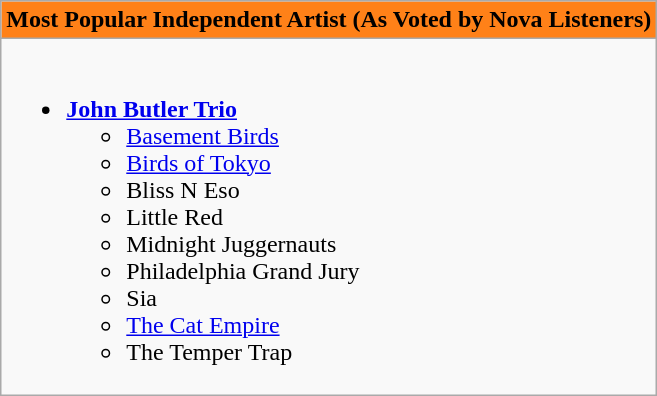<table class=wikitable style="width="150%">
<tr>
<th ! style="background:#FF8118; width=;"150%">Most Popular Independent Artist (As Voted by Nova Listeners)</th>
</tr>
<tr>
<td><br><ul><li><strong><a href='#'>John Butler Trio</a></strong><ul><li><a href='#'>Basement Birds</a></li><li><a href='#'>Birds of Tokyo</a></li><li>Bliss N Eso</li><li>Little Red</li><li>Midnight Juggernauts</li><li>Philadelphia Grand Jury</li><li>Sia</li><li><a href='#'>The Cat Empire</a></li><li>The Temper Trap</li></ul></li></ul></td>
</tr>
</table>
